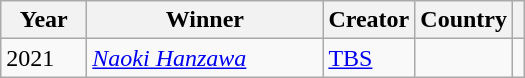<table class="wikitable" | align=center>
<tr>
<th style="width:50px">Year</th>
<th style="width:150px">Winner</th>
<th>Creator</th>
<th>Country</th>
<th></th>
</tr>
<tr>
<td>2021</td>
<td><em><a href='#'>Naoki Hanzawa</a></em></td>
<td><a href='#'>TBS</a></td>
<td></td>
<td style="text-align: center;"></td>
</tr>
</table>
